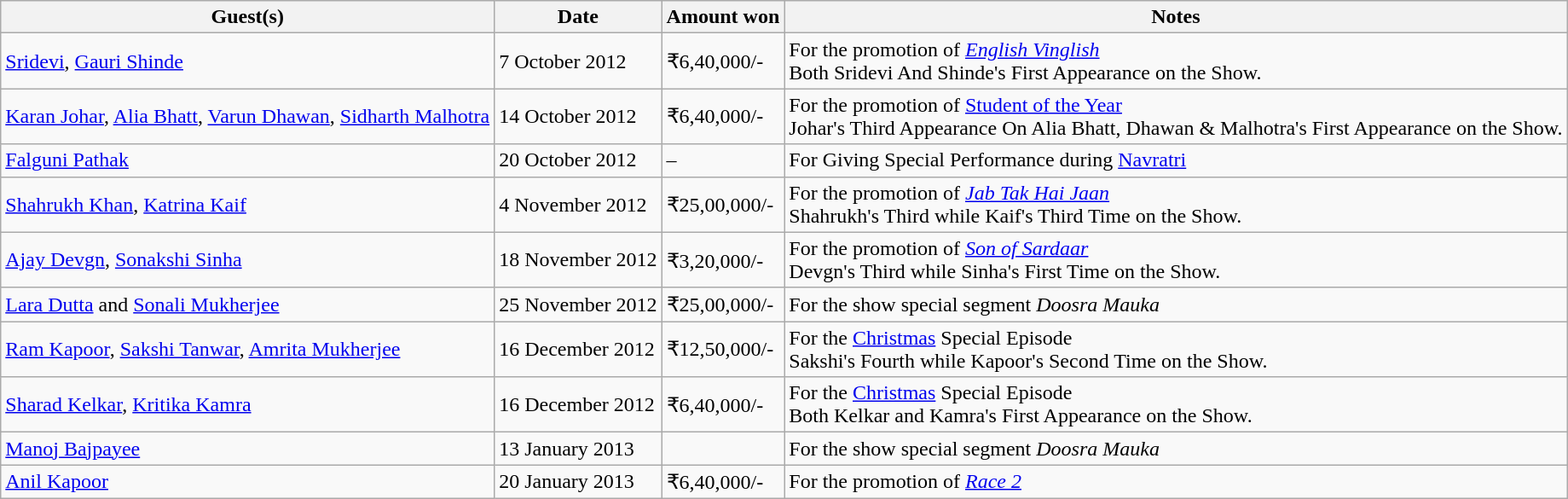<table class="wikitable">
<tr>
<th>Guest(s)</th>
<th>Date</th>
<th>Amount won</th>
<th>Notes</th>
</tr>
<tr>
<td><a href='#'>Sridevi</a>, <a href='#'>Gauri Shinde</a></td>
<td>7 October 2012</td>
<td>₹6,40,000/-</td>
<td>For the promotion of <em><a href='#'>English Vinglish</a></em><br>Both Sridevi And Shinde's First Appearance on the Show.</td>
</tr>
<tr>
<td><a href='#'>Karan Johar</a>, <a href='#'>Alia Bhatt</a>, <a href='#'>Varun Dhawan</a>, <a href='#'>Sidharth Malhotra</a></td>
<td>14 October 2012</td>
<td>₹6,40,000/-</td>
<td>For the promotion of <a href='#'>Student of the Year</a><br>Johar's Third Appearance On Alia Bhatt, Dhawan & Malhotra's First Appearance on the Show.</td>
</tr>
<tr>
<td><a href='#'>Falguni Pathak</a></td>
<td>20 October 2012</td>
<td>–</td>
<td>For Giving Special Performance during <a href='#'>Navratri</a></td>
</tr>
<tr>
<td><a href='#'>Shahrukh Khan</a>, <a href='#'>Katrina Kaif</a></td>
<td>4 November 2012</td>
<td>₹25,00,000/-</td>
<td>For the promotion of <em><a href='#'>Jab Tak Hai Jaan</a></em><br>Shahrukh's Third while Kaif's Third Time on the Show.</td>
</tr>
<tr>
<td><a href='#'>Ajay Devgn</a>, <a href='#'>Sonakshi Sinha</a></td>
<td>18 November 2012</td>
<td>₹3,20,000/-</td>
<td>For the promotion of <em><a href='#'>Son of Sardaar</a></em><br>Devgn's Third while Sinha's First Time on the Show.</td>
</tr>
<tr>
<td><a href='#'>Lara Dutta</a> and <a href='#'>Sonali Mukherjee</a></td>
<td>25 November 2012</td>
<td>₹25,00,000/-</td>
<td>For the show special segment <em>Doosra Mauka</em></td>
</tr>
<tr>
<td><a href='#'>Ram Kapoor</a>, <a href='#'>Sakshi Tanwar</a>, <a href='#'>Amrita Mukherjee</a></td>
<td>16 December 2012</td>
<td>₹12,50,000/-</td>
<td>For the <a href='#'>Christmas</a> Special Episode<br>Sakshi's Fourth while Kapoor's Second Time on the Show.</td>
</tr>
<tr>
<td><a href='#'>Sharad Kelkar</a>, <a href='#'>Kritika Kamra</a></td>
<td>16 December 2012</td>
<td>₹6,40,000/-</td>
<td>For the <a href='#'>Christmas</a> Special Episode<br>Both Kelkar and Kamra's First Appearance on the Show.</td>
</tr>
<tr>
<td><a href='#'>Manoj Bajpayee</a></td>
<td>13 January 2013</td>
<td></td>
<td>For the show special segment <em>Doosra Mauka</em></td>
</tr>
<tr>
<td><a href='#'>Anil Kapoor</a></td>
<td>20 January 2013</td>
<td>₹6,40,000/-</td>
<td>For the promotion of <em><a href='#'>Race 2</a></em></td>
</tr>
</table>
